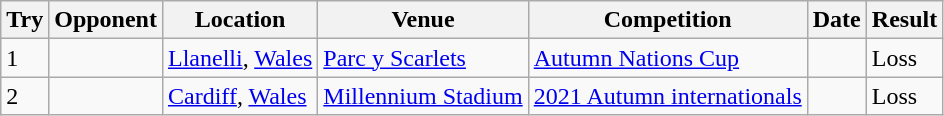<table class="wikitable sortable">
<tr>
<th>Try</th>
<th>Opponent</th>
<th>Location</th>
<th>Venue</th>
<th>Competition</th>
<th>Date</th>
<th>Result</th>
</tr>
<tr>
<td>1</td>
<td></td>
<td><a href='#'>Llanelli</a>, <a href='#'>Wales</a></td>
<td><a href='#'>Parc y Scarlets</a></td>
<td><a href='#'>Autumn Nations Cup</a></td>
<td></td>
<td>Loss</td>
</tr>
<tr>
<td>2</td>
<td></td>
<td><a href='#'>Cardiff</a>, <a href='#'>Wales</a></td>
<td><a href='#'>Millennium Stadium</a></td>
<td><a href='#'>2021 Autumn internationals</a></td>
<td></td>
<td>Loss</td>
</tr>
</table>
